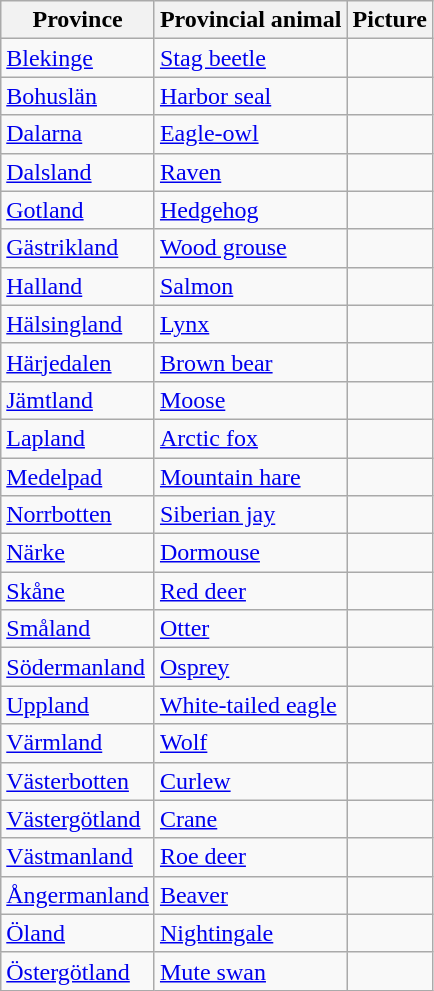<table class="wikitable sortable">
<tr>
<th>Province</th>
<th>Provincial animal</th>
<th>Picture</th>
</tr>
<tr>
<td> <a href='#'>Blekinge</a></td>
<td><a href='#'>Stag beetle</a></td>
<td></td>
</tr>
<tr>
<td> <a href='#'>Bohuslän</a></td>
<td><a href='#'>Harbor seal</a></td>
<td></td>
</tr>
<tr>
<td> <a href='#'>Dalarna</a></td>
<td><a href='#'>Eagle-owl</a></td>
<td></td>
</tr>
<tr>
<td> <a href='#'>Dalsland</a></td>
<td><a href='#'>Raven</a></td>
<td></td>
</tr>
<tr>
<td> <a href='#'>Gotland</a></td>
<td><a href='#'>Hedgehog</a></td>
<td></td>
</tr>
<tr>
<td> <a href='#'>Gästrikland</a></td>
<td><a href='#'>Wood grouse</a></td>
<td></td>
</tr>
<tr>
<td> <a href='#'>Halland</a></td>
<td><a href='#'>Salmon</a></td>
<td></td>
</tr>
<tr>
<td> <a href='#'>Hälsingland</a></td>
<td><a href='#'>Lynx</a></td>
<td></td>
</tr>
<tr>
<td> <a href='#'>Härjedalen</a></td>
<td><a href='#'>Brown bear</a></td>
<td></td>
</tr>
<tr>
<td> <a href='#'>Jämtland</a></td>
<td><a href='#'>Moose</a></td>
<td></td>
</tr>
<tr>
<td> <a href='#'>Lapland</a></td>
<td><a href='#'>Arctic fox</a></td>
<td></td>
</tr>
<tr>
<td> <a href='#'>Medelpad</a></td>
<td><a href='#'>Mountain hare</a></td>
<td></td>
</tr>
<tr>
<td> <a href='#'>Norrbotten</a></td>
<td><a href='#'>Siberian jay</a></td>
<td></td>
</tr>
<tr>
<td> <a href='#'>Närke</a></td>
<td><a href='#'>Dormouse</a></td>
<td></td>
</tr>
<tr>
<td> <a href='#'>Skåne</a></td>
<td><a href='#'>Red deer</a></td>
<td></td>
</tr>
<tr>
<td> <a href='#'>Småland</a></td>
<td><a href='#'>Otter</a></td>
<td></td>
</tr>
<tr>
<td> <a href='#'>Södermanland</a></td>
<td><a href='#'>Osprey</a></td>
<td></td>
</tr>
<tr>
<td> <a href='#'>Uppland</a></td>
<td><a href='#'>White-tailed eagle</a></td>
<td></td>
</tr>
<tr>
<td> <a href='#'>Värmland</a></td>
<td><a href='#'>Wolf</a></td>
<td></td>
</tr>
<tr>
<td> <a href='#'>Västerbotten</a></td>
<td><a href='#'>Curlew</a></td>
<td></td>
</tr>
<tr>
<td> <a href='#'>Västergötland</a></td>
<td><a href='#'>Crane</a></td>
<td></td>
</tr>
<tr>
<td> <a href='#'>Västmanland</a></td>
<td><a href='#'>Roe deer</a></td>
<td></td>
</tr>
<tr>
<td> <a href='#'>Ångermanland</a></td>
<td><a href='#'>Beaver</a></td>
<td></td>
</tr>
<tr>
<td> <a href='#'>Öland</a></td>
<td><a href='#'>Nightingale</a></td>
<td></td>
</tr>
<tr>
<td> <a href='#'>Östergötland</a></td>
<td><a href='#'>Mute swan</a></td>
<td></td>
</tr>
</table>
